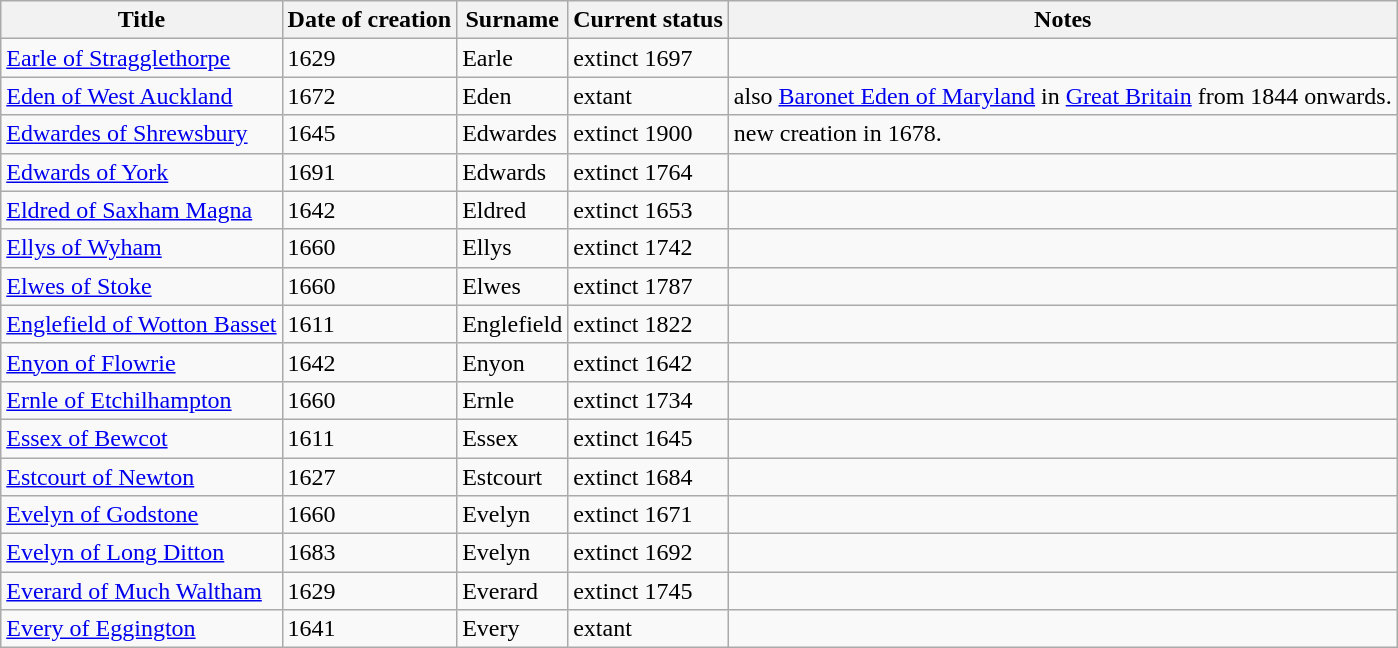<table class="wikitable">
<tr>
<th>Title</th>
<th>Date of creation</th>
<th>Surname</th>
<th>Current status</th>
<th>Notes</th>
</tr>
<tr>
<td><a href='#'>Earle of Stragglethorpe</a></td>
<td>1629</td>
<td>Earle</td>
<td>extinct 1697</td>
<td> </td>
</tr>
<tr>
<td><a href='#'>Eden of West Auckland</a></td>
<td>1672</td>
<td>Eden</td>
<td>extant</td>
<td>also <a href='#'>Baronet Eden of Maryland</a> in <a href='#'>Great Britain</a> from 1844 onwards.</td>
</tr>
<tr>
<td><a href='#'>Edwardes of Shrewsbury</a></td>
<td>1645</td>
<td>Edwardes</td>
<td>extinct 1900</td>
<td>new creation in 1678.</td>
</tr>
<tr>
<td><a href='#'>Edwards of York</a></td>
<td>1691</td>
<td>Edwards</td>
<td>extinct 1764</td>
<td> </td>
</tr>
<tr>
<td><a href='#'>Eldred of Saxham Magna</a></td>
<td>1642</td>
<td>Eldred</td>
<td>extinct 1653</td>
<td> </td>
</tr>
<tr>
<td><a href='#'>Ellys of Wyham</a></td>
<td>1660</td>
<td>Ellys</td>
<td>extinct 1742</td>
<td> </td>
</tr>
<tr>
<td><a href='#'>Elwes of Stoke</a></td>
<td>1660</td>
<td>Elwes</td>
<td>extinct 1787</td>
<td> </td>
</tr>
<tr>
<td><a href='#'>Englefield of Wotton Basset</a></td>
<td>1611</td>
<td>Englefield</td>
<td>extinct 1822</td>
<td> </td>
</tr>
<tr>
<td><a href='#'>Enyon of Flowrie</a></td>
<td>1642</td>
<td>Enyon</td>
<td>extinct 1642</td>
<td> </td>
</tr>
<tr>
<td><a href='#'>Ernle of Etchilhampton</a></td>
<td>1660</td>
<td>Ernle</td>
<td>extinct 1734</td>
<td> </td>
</tr>
<tr>
<td><a href='#'>Essex of Bewcot</a></td>
<td>1611</td>
<td>Essex</td>
<td>extinct 1645</td>
<td> </td>
</tr>
<tr>
<td><a href='#'>Estcourt of Newton</a></td>
<td>1627</td>
<td>Estcourt</td>
<td>extinct 1684</td>
<td> </td>
</tr>
<tr>
<td><a href='#'>Evelyn of Godstone</a></td>
<td>1660</td>
<td>Evelyn</td>
<td>extinct 1671</td>
<td> </td>
</tr>
<tr>
<td><a href='#'>Evelyn of Long Ditton</a></td>
<td>1683</td>
<td>Evelyn</td>
<td>extinct 1692</td>
<td> </td>
</tr>
<tr>
<td><a href='#'>Everard of Much Waltham</a></td>
<td>1629</td>
<td>Everard</td>
<td>extinct 1745</td>
<td> </td>
</tr>
<tr>
<td><a href='#'>Every of Eggington</a></td>
<td>1641</td>
<td>Every</td>
<td>extant</td>
<td> </td>
</tr>
</table>
